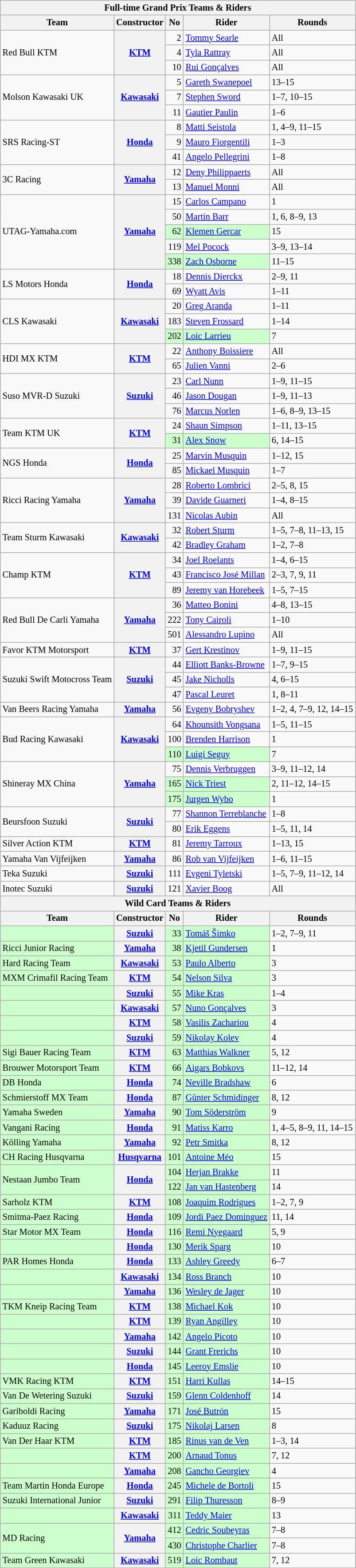<table class="wikitable" style="font-size: 85%;">
<tr>
<th colspan=5><strong>Full-time Grand Prix Teams & Riders</strong></th>
</tr>
<tr>
<th>Team</th>
<th>Constructor</th>
<th>No</th>
<th>Rider</th>
<th>Rounds</th>
</tr>
<tr>
<td rowspan=3>Red Bull KTM</td>
<th rowspan=3><a href='#'>KTM</a></th>
<td align="right">2</td>
<td> <a href='#'>Tommy Searle</a></td>
<td>All</td>
</tr>
<tr>
<td align="right">4</td>
<td> <a href='#'>Tyla Rattray</a></td>
<td>All</td>
</tr>
<tr>
<td align="right">10</td>
<td> <a href='#'>Rui Gonçalves</a></td>
<td>All</td>
</tr>
<tr>
<td rowspan=3>Molson Kawasaki UK</td>
<th rowspan=3><a href='#'>Kawasaki</a></th>
<td align="right">5</td>
<td> <a href='#'>Gareth Swanepoel</a></td>
<td>13–15</td>
</tr>
<tr>
<td align="right">7</td>
<td> <a href='#'>Stephen Sword</a></td>
<td>1–7, 10–15</td>
</tr>
<tr>
<td align="right">11</td>
<td> <a href='#'>Gautier Paulin</a></td>
<td>1–6</td>
</tr>
<tr>
<td rowspan=3>SRS Racing-ST</td>
<th rowspan=3><a href='#'>Honda</a></th>
<td align="right">8</td>
<td> <a href='#'>Matti Seistola</a></td>
<td>1, 4–9, 11–15</td>
</tr>
<tr>
<td align="right">9</td>
<td> <a href='#'>Mauro Fiorgentili</a></td>
<td>1–3</td>
</tr>
<tr>
<td align="right">41</td>
<td> <a href='#'>Angelo Pellegrini</a></td>
<td>1–8</td>
</tr>
<tr>
<td rowspan=2>3C Racing</td>
<th rowspan=2><a href='#'>Yamaha</a></th>
<td align="right">12</td>
<td> <a href='#'>Deny Philippaerts</a></td>
<td>All</td>
</tr>
<tr>
<td align="right">13</td>
<td> <a href='#'>Manuel Monni</a></td>
<td>All</td>
</tr>
<tr>
<td rowspan=5>UTAG-Yamaha.com</td>
<th rowspan=5><a href='#'>Yamaha</a></th>
<td align="right">15</td>
<td> <a href='#'>Carlos Campano</a></td>
<td>1</td>
</tr>
<tr>
<td align="right">50</td>
<td> <a href='#'>Martin Barr</a></td>
<td>1, 6, 8–9, 13</td>
</tr>
<tr>
<td style="background:#ccffcc;" align="right">62</td>
<td style="background:#ccffcc;"> <a href='#'>Klemen Gercar</a></td>
<td>15</td>
</tr>
<tr>
<td align="right">119</td>
<td> <a href='#'>Mel Pocock</a></td>
<td>3–9, 13–14</td>
</tr>
<tr>
<td style="background:#ccffcc;" align="right">338</td>
<td style="background:#ccffcc;"> <a href='#'>Zach Osborne</a></td>
<td>11–15</td>
</tr>
<tr>
<td rowspan=2>LS Motors Honda</td>
<th rowspan=2><a href='#'>Honda</a></th>
<td align="right">18</td>
<td> <a href='#'>Dennis Dierckx</a></td>
<td>2–9, 11</td>
</tr>
<tr>
<td align="right">69</td>
<td> <a href='#'>Wyatt Avis</a></td>
<td>1–11</td>
</tr>
<tr>
<td rowspan=3>CLS Kawasaki</td>
<th rowspan=3><a href='#'>Kawasaki</a></th>
<td align="right">20</td>
<td> <a href='#'>Greg Aranda</a></td>
<td>1–11</td>
</tr>
<tr>
<td align="right">183</td>
<td> <a href='#'>Steven Frossard</a></td>
<td>1–14</td>
</tr>
<tr>
<td style="background:#ccffcc;" align="right">202</td>
<td style="background:#ccffcc;"> <a href='#'>Loic Larrieu</a></td>
<td>7</td>
</tr>
<tr>
<td rowspan=2>HDI MX KTM</td>
<th rowspan=2><a href='#'>KTM</a></th>
<td align="right">22</td>
<td> <a href='#'>Anthony Boissiere</a></td>
<td>All</td>
</tr>
<tr>
<td align="right">65</td>
<td> <a href='#'>Julien Vanni</a></td>
<td>2–6</td>
</tr>
<tr>
<td rowspan=3>Suso MVR-D Suzuki</td>
<th rowspan=3><a href='#'>Suzuki</a></th>
<td align="right">23</td>
<td> <a href='#'>Carl Nunn</a></td>
<td>1–9, 11–15</td>
</tr>
<tr>
<td align="right">46</td>
<td> <a href='#'>Jason Dougan</a></td>
<td>1–9, 11–13</td>
</tr>
<tr>
<td align="right">76</td>
<td> <a href='#'>Marcus Norlen</a></td>
<td>1–6, 8–9, 13–15</td>
</tr>
<tr>
<td rowspan=2>Team KTM UK</td>
<th rowspan=2><a href='#'>KTM</a></th>
<td align="right">24</td>
<td> <a href='#'>Shaun Simpson</a></td>
<td>1–11, 13–15</td>
</tr>
<tr>
<td style="background:#ccffcc;" align="right">31</td>
<td style="background:#ccffcc;"> <a href='#'>Alex Snow</a></td>
<td>6, 14–15</td>
</tr>
<tr>
<td rowspan=2>NGS Honda</td>
<th rowspan=2><a href='#'>Honda</a></th>
<td align="right">25</td>
<td> <a href='#'>Marvin Musquin</a></td>
<td>1–12, 15</td>
</tr>
<tr>
<td align="right">85</td>
<td> <a href='#'>Mickael Musquin</a></td>
<td>1–7</td>
</tr>
<tr>
<td rowspan=3>Ricci Racing Yamaha</td>
<th rowspan=3><a href='#'>Yamaha</a></th>
<td align="right">28</td>
<td> <a href='#'>Roberto Lombrici</a></td>
<td>2–5, 8, 15</td>
</tr>
<tr>
<td align="right">39</td>
<td> <a href='#'>Davide Guarneri</a></td>
<td>1–4, 8–15</td>
</tr>
<tr>
<td align="right">131</td>
<td> <a href='#'>Nicolas Aubin</a></td>
<td>All</td>
</tr>
<tr>
<td rowspan=2>Team Sturm Kawasaki</td>
<th rowspan=2><a href='#'>Kawasaki</a></th>
<td align="right">32</td>
<td> <a href='#'>Robert Sturm</a></td>
<td>1–5, 7–8, 11–13, 15</td>
</tr>
<tr>
<td align="right">42</td>
<td> <a href='#'>Bradley Graham</a></td>
<td>1–2, 7–8</td>
</tr>
<tr>
<td rowspan=3>Champ KTM</td>
<th rowspan=3><a href='#'>KTM</a></th>
<td align="right">34</td>
<td> <a href='#'>Joel Roelants</a></td>
<td>1–4, 6–15</td>
</tr>
<tr>
<td align="right">43</td>
<td> <a href='#'>Francisco José Millan</a></td>
<td>2–3, 7, 9, 11</td>
</tr>
<tr>
<td align="right">89</td>
<td> <a href='#'>Jeremy van Horebeek</a></td>
<td>1–5, 7–15</td>
</tr>
<tr>
<td rowspan=3>Red Bull De Carli Yamaha</td>
<th rowspan=3><a href='#'>Yamaha</a></th>
<td align="right">36</td>
<td> <a href='#'>Matteo Bonini</a></td>
<td>4–8, 13–15</td>
</tr>
<tr>
<td align="right">222</td>
<td> <a href='#'>Tony Cairoli</a></td>
<td>1–10</td>
</tr>
<tr>
<td align="right">501</td>
<td> <a href='#'>Alessandro Lupino</a></td>
<td>All</td>
</tr>
<tr>
<td>Favor KTM Motorsport</td>
<th><a href='#'>KTM</a></th>
<td align="right">37</td>
<td> <a href='#'>Gert Krestinov</a></td>
<td>1–9, 11–15</td>
</tr>
<tr>
<td rowspan=3>Suzuki Swift Motocross Team</td>
<th rowspan=3><a href='#'>Suzuki</a></th>
<td align="right">44</td>
<td> <a href='#'>Elliott Banks-Browne</a></td>
<td>1–7, 9–15</td>
</tr>
<tr>
<td align="right">45</td>
<td> <a href='#'>Jake Nicholls</a></td>
<td>4, 6–15</td>
</tr>
<tr>
<td align="right">47</td>
<td> <a href='#'>Pascal Leuret</a></td>
<td>1, 8–11</td>
</tr>
<tr>
<td>Van Beers Racing Yamaha</td>
<th><a href='#'>Yamaha</a></th>
<td align="right">56</td>
<td> <a href='#'>Evgeny Bobryshev</a></td>
<td>1–2, 4, 7–9, 12, 14–15</td>
</tr>
<tr>
<td rowspan=3>Bud Racing Kawasaki</td>
<th rowspan=3><a href='#'>Kawasaki</a></th>
<td align="right">64</td>
<td> <a href='#'>Khounsith Vongsana</a></td>
<td>1–5, 11–15</td>
</tr>
<tr>
<td align="right">100</td>
<td> <a href='#'>Brenden Harrison</a></td>
<td>1</td>
</tr>
<tr>
<td style="background:#ccffcc;" align="right">110</td>
<td style="background:#ccffcc;"> <a href='#'>Luigi Seguy</a></td>
<td>7</td>
</tr>
<tr>
<td rowspan=3>Shineray MX China</td>
<th rowspan=3><a href='#'>Yamaha</a></th>
<td align="right">75</td>
<td> <a href='#'>Dennis Verbruggen</a></td>
<td>3–9, 11–12, 14</td>
</tr>
<tr>
<td style="background:#ccffcc;" align="right">165</td>
<td style="background:#ccffcc;"> <a href='#'>Nick Triest</a></td>
<td>2, 11–12, 14–15</td>
</tr>
<tr>
<td style="background:#ccffcc;" align="right">175</td>
<td style="background:#ccffcc;"> <a href='#'>Jurgen Wybo</a></td>
<td>1</td>
</tr>
<tr>
<td rowspan=2>Beursfoon Suzuki</td>
<th rowspan=2><a href='#'>Suzuki</a></th>
<td align="right">77</td>
<td> <a href='#'>Shannon Terreblanche</a></td>
<td>1–8</td>
</tr>
<tr>
<td align="right">80</td>
<td> <a href='#'>Erik Eggens</a></td>
<td>1–5, 11, 14</td>
</tr>
<tr>
<td>Silver Action KTM</td>
<th><a href='#'>KTM</a></th>
<td align="right">81</td>
<td> <a href='#'>Jeremy Tarroux</a></td>
<td>1–13, 15</td>
</tr>
<tr>
<td>Yamaha Van Vijfeijken</td>
<th><a href='#'>Yamaha</a></th>
<td align="right">86</td>
<td> <a href='#'>Rob van Vijfeijken</a></td>
<td>1–6, 11–15</td>
</tr>
<tr>
<td>Teka Suzuki</td>
<th><a href='#'>Suzuki</a></th>
<td align="right">111</td>
<td> <a href='#'>Evgeni Tyletski</a></td>
<td>1–5, 7–9, 11–12, 14</td>
</tr>
<tr>
<td>Inotec Suzuki</td>
<th><a href='#'>Suzuki</a></th>
<td align="right">121</td>
<td> <a href='#'>Xavier Boog</a></td>
<td>All</td>
</tr>
<tr>
<th colspan=5><strong>Wild Card Teams & Riders</strong></th>
</tr>
<tr>
<th>Team</th>
<th>Constructor</th>
<th>No</th>
<th>Rider</th>
<th>Rounds</th>
</tr>
<tr>
<td style="background:#ccffcc;"></td>
<th><a href='#'>Suzuki</a></th>
<td style="background:#ccffcc;" align="right">33</td>
<td style="background:#ccffcc;"> <a href='#'>Tomáš Šimko</a></td>
<td>1–2, 7–9, 11</td>
</tr>
<tr>
<td style="background:#ccffcc;">Ricci Junior Racing</td>
<th><a href='#'>Yamaha</a></th>
<td style="background:#ccffcc;" align="right">38</td>
<td style="background:#ccffcc;"> <a href='#'>Kjetil Gundersen</a></td>
<td>1</td>
</tr>
<tr>
<td style="background:#ccffcc;">Hard Racing Team</td>
<th><a href='#'>Kawasaki</a></th>
<td style="background:#ccffcc;" align="right">53</td>
<td style="background:#ccffcc;"> <a href='#'>Paulo Alberto</a></td>
<td>3</td>
</tr>
<tr>
<td style="background:#ccffcc;">MXM Crimafil Racing Team</td>
<th><a href='#'>KTM</a></th>
<td style="background:#ccffcc;" align="right">54</td>
<td style="background:#ccffcc;"> <a href='#'>Nelson Silva</a></td>
<td>3</td>
</tr>
<tr>
<td style="background:#ccffcc;"></td>
<th><a href='#'>Suzuki</a></th>
<td style="background:#ccffcc;" align="right">55</td>
<td style="background:#ccffcc;"> <a href='#'>Mike Kras</a></td>
<td>1–4</td>
</tr>
<tr>
<td style="background:#ccffcc;"></td>
<th><a href='#'>Kawasaki</a></th>
<td style="background:#ccffcc;" align="right">57</td>
<td style="background:#ccffcc;"> <a href='#'>Nuno Gonçalves</a></td>
<td>3</td>
</tr>
<tr>
<td style="background:#ccffcc;"></td>
<th><a href='#'>KTM</a></th>
<td style="background:#ccffcc;" align="right">58</td>
<td style="background:#ccffcc;"> <a href='#'>Vasilis Zachariou</a></td>
<td>4</td>
</tr>
<tr>
<td style="background:#ccffcc;"></td>
<th><a href='#'>Suzuki</a></th>
<td style="background:#ccffcc;" align="right">59</td>
<td style="background:#ccffcc;"> <a href='#'>Nikolay Kolev</a></td>
<td>4</td>
</tr>
<tr>
<td style="background:#ccffcc;">Sigi Bauer Racing Team</td>
<th><a href='#'>KTM</a></th>
<td style="background:#ccffcc;" align="right">63</td>
<td style="background:#ccffcc;"> <a href='#'>Matthias Walkner</a></td>
<td>5, 12</td>
</tr>
<tr>
<td style="background:#ccffcc;">Brouwer Motorsport Team</td>
<th><a href='#'>KTM</a></th>
<td style="background:#ccffcc;" align="right">66</td>
<td style="background:#ccffcc;"> <a href='#'>Aigars Bobkovs</a></td>
<td>11–12, 14</td>
</tr>
<tr>
<td style="background:#ccffcc;">DB Honda</td>
<th><a href='#'>Honda</a></th>
<td style="background:#ccffcc;" align="right">74</td>
<td style="background:#ccffcc;"> <a href='#'>Neville Bradshaw</a></td>
<td>6</td>
</tr>
<tr>
<td style="background:#ccffcc;">Schmierstoff MX Team</td>
<th><a href='#'>Honda</a></th>
<td style="background:#ccffcc;" align="right">87</td>
<td style="background:#ccffcc;"> <a href='#'>Günter Schmidinger</a></td>
<td>8, 12</td>
</tr>
<tr>
<td style="background:#ccffcc;">Yamaha Sweden</td>
<th><a href='#'>Yamaha</a></th>
<td style="background:#ccffcc;" align="right">90</td>
<td style="background:#ccffcc;"> <a href='#'>Tom Söderström</a></td>
<td>9</td>
</tr>
<tr>
<td style="background:#ccffcc;">Vangani Racing</td>
<th><a href='#'>Honda</a></th>
<td style="background:#ccffcc;" align="right">91</td>
<td style="background:#ccffcc;"> <a href='#'>Matiss Karro</a></td>
<td>1, 4–5, 8–9, 11, 14–15</td>
</tr>
<tr>
<td style="background:#ccffcc;">Kölling Yamaha</td>
<th><a href='#'>Yamaha</a></th>
<td style="background:#ccffcc;" align="right">92</td>
<td style="background:#ccffcc;"> <a href='#'>Petr Smitka</a></td>
<td>8, 12</td>
</tr>
<tr>
<td style="background:#ccffcc;">CH Racing Husqvarna</td>
<th><a href='#'>Husqvarna</a></th>
<td style="background:#ccffcc;" align="right">101</td>
<td style="background:#ccffcc;"> <a href='#'>Antoine Méo</a></td>
<td>15</td>
</tr>
<tr>
<td rowspan=2 style="background:#ccffcc;">Nestaan Jumbo Team</td>
<th rowspan=2><a href='#'>Honda</a></th>
<td style="background:#ccffcc;" align="right">104</td>
<td style="background:#ccffcc;"> <a href='#'>Herjan Brakke</a></td>
<td>11</td>
</tr>
<tr>
<td style="background:#ccffcc;" align="right">122</td>
<td style="background:#ccffcc;"> <a href='#'>Jan van Hastenberg</a></td>
<td>14</td>
</tr>
<tr>
<td style="background:#ccffcc;">Sarholz KTM</td>
<th><a href='#'>KTM</a></th>
<td style="background:#ccffcc;" align="right">108</td>
<td style="background:#ccffcc;"> <a href='#'>Joaquim Rodrigues</a></td>
<td>1–2, 7, 9</td>
</tr>
<tr>
<td style="background:#ccffcc;">Smitma-Paez Racing</td>
<th><a href='#'>Honda</a></th>
<td style="background:#ccffcc;" align="right">109</td>
<td style="background:#ccffcc;"> <a href='#'>Jordi Paez Dominguez</a></td>
<td>11, 14</td>
</tr>
<tr>
<td style="background:#ccffcc;">Star Motor MX Team</td>
<th><a href='#'>Honda</a></th>
<td style="background:#ccffcc;" align="right">116</td>
<td style="background:#ccffcc;"> <a href='#'>Remi Nyegaard</a></td>
<td>5, 9</td>
</tr>
<tr>
<td style="background:#ccffcc;"></td>
<th><a href='#'>Honda</a></th>
<td style="background:#ccffcc;" align="right">130</td>
<td style="background:#ccffcc;"> <a href='#'>Merik Sparg</a></td>
<td>10</td>
</tr>
<tr>
<td style="background:#ccffcc;">PAR Homes Honda</td>
<th><a href='#'>Honda</a></th>
<td style="background:#ccffcc;" align="right">133</td>
<td style="background:#ccffcc;"> <a href='#'>Ashley Greedy</a></td>
<td>6–7</td>
</tr>
<tr>
<td style="background:#ccffcc;"></td>
<th><a href='#'>Kawasaki</a></th>
<td style="background:#ccffcc;" align="right">134</td>
<td style="background:#ccffcc;"> <a href='#'>Ross Branch</a></td>
<td>10</td>
</tr>
<tr>
<td style="background:#ccffcc;"></td>
<th><a href='#'>Yamaha</a></th>
<td style="background:#ccffcc;" align="right">136</td>
<td style="background:#ccffcc;"> <a href='#'>Wesley de Jager</a></td>
<td>10</td>
</tr>
<tr>
<td style="background:#ccffcc;">TKM Kneip Racing Team</td>
<th><a href='#'>KTM</a></th>
<td style="background:#ccffcc;" align="right">138</td>
<td style="background:#ccffcc;"> <a href='#'>Michael Kok</a></td>
<td>10</td>
</tr>
<tr>
<td style="background:#ccffcc;"></td>
<th><a href='#'>KTM</a></th>
<td style="background:#ccffcc;" align="right">139</td>
<td style="background:#ccffcc;"> <a href='#'>Ryan Angilley</a></td>
<td>10</td>
</tr>
<tr>
<td style="background:#ccffcc;"></td>
<th><a href='#'>Yamaha</a></th>
<td style="background:#ccffcc;" align="right">142</td>
<td style="background:#ccffcc;"> <a href='#'>Angelo Picoto</a></td>
<td>10</td>
</tr>
<tr>
<td style="background:#ccffcc;"></td>
<th><a href='#'>Suzuki</a></th>
<td style="background:#ccffcc;" align="right">144</td>
<td style="background:#ccffcc;"> <a href='#'>Grant Frerichs</a></td>
<td>10</td>
</tr>
<tr>
<td style="background:#ccffcc;"></td>
<th><a href='#'>Honda</a></th>
<td style="background:#ccffcc;" align="right">145</td>
<td style="background:#ccffcc;"> <a href='#'>Leeroy Emslie</a></td>
<td>10</td>
</tr>
<tr>
<td style="background:#ccffcc;">VMK Racing KTM</td>
<th><a href='#'>KTM</a></th>
<td style="background:#ccffcc;" align="right">151</td>
<td style="background:#ccffcc;"> <a href='#'>Harri Kullas</a></td>
<td>14–15</td>
</tr>
<tr>
<td style="background:#ccffcc;">Van De Wetering Suzuki</td>
<th><a href='#'>Suzuki</a></th>
<td style="background:#ccffcc;" align="right">159</td>
<td style="background:#ccffcc;"> <a href='#'>Glenn Coldenhoff</a></td>
<td>14</td>
</tr>
<tr>
<td style="background:#ccffcc;">Gariboldi Racing</td>
<th><a href='#'>Yamaha</a></th>
<td style="background:#ccffcc;" align="right">171</td>
<td style="background:#ccffcc;"> <a href='#'>José Butrón</a></td>
<td>15</td>
</tr>
<tr>
<td style="background:#ccffcc;">Kaduuz Racing</td>
<th><a href='#'>Suzuki</a></th>
<td style="background:#ccffcc;" align="right">175</td>
<td style="background:#ccffcc;"> <a href='#'>Nikolaj Larsen</a></td>
<td>8</td>
</tr>
<tr>
<td style="background:#ccffcc;">Van Der Haar KTM</td>
<th><a href='#'>KTM</a></th>
<td style="background:#ccffcc;" align="right">185</td>
<td style="background:#ccffcc;"> <a href='#'>Rinus van de Ven</a></td>
<td>1–3, 14</td>
</tr>
<tr>
<td style="background:#ccffcc;"></td>
<th><a href='#'>KTM</a></th>
<td style="background:#ccffcc;" align="right">200</td>
<td style="background:#ccffcc;"> <a href='#'>Arnaud Tonus</a></td>
<td>7, 12</td>
</tr>
<tr>
<td style="background:#ccffcc;"></td>
<th><a href='#'>Yamaha</a></th>
<td style="background:#ccffcc;" align="right">208</td>
<td style="background:#ccffcc;"> <a href='#'>Gancho Georgiev</a></td>
<td>4</td>
</tr>
<tr>
<td style="background:#ccffcc;">Team Martin Honda Europe</td>
<th><a href='#'>Honda</a></th>
<td style="background:#ccffcc;" align="right">245</td>
<td style="background:#ccffcc;"> <a href='#'>Michele de Bortoli</a></td>
<td>15</td>
</tr>
<tr>
<td style="background:#ccffcc;">Suzuki International Junior</td>
<th><a href='#'>Suzuki</a></th>
<td style="background:#ccffcc;" align="right">291</td>
<td style="background:#ccffcc;"> <a href='#'>Filip Thuresson</a></td>
<td>8–9</td>
</tr>
<tr>
<td style="background:#ccffcc;"></td>
<th><a href='#'>Kawasaki</a></th>
<td style="background:#ccffcc;" align="right">311</td>
<td style="background:#ccffcc;"> <a href='#'>Teddy Maier</a></td>
<td>13</td>
</tr>
<tr>
<td rowspan=2 style="background:#ccffcc;">MD Racing</td>
<th rowspan=2><a href='#'>Yamaha</a></th>
<td style="background:#ccffcc;" align="right">412</td>
<td style="background:#ccffcc;"> <a href='#'>Cedric Soubeyras</a></td>
<td>7–8</td>
</tr>
<tr>
<td style="background:#ccffcc;" align="right">430</td>
<td style="background:#ccffcc;"> <a href='#'>Christophe Charlier</a></td>
<td>7–8</td>
</tr>
<tr>
<td style="background:#ccffcc;">Team Green Kawasaki</td>
<th><a href='#'>Kawasaki</a></th>
<td style="background:#ccffcc;" align="right">519</td>
<td style="background:#ccffcc;"> <a href='#'>Loic Rombaut</a></td>
<td>7, 12</td>
</tr>
<tr>
</tr>
</table>
